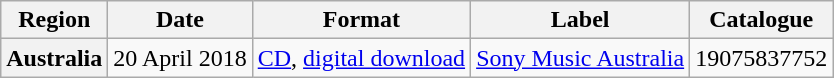<table class="wikitable plainrowheaders">
<tr>
<th scope="col">Region</th>
<th scope="col">Date</th>
<th scope="col">Format</th>
<th scope="col">Label</th>
<th scope="col">Catalogue</th>
</tr>
<tr>
<th scope="row">Australia</th>
<td>20 April 2018</td>
<td><a href='#'>CD</a>, <a href='#'>digital download</a></td>
<td><a href='#'>Sony Music Australia</a></td>
<td>19075837752</td>
</tr>
</table>
